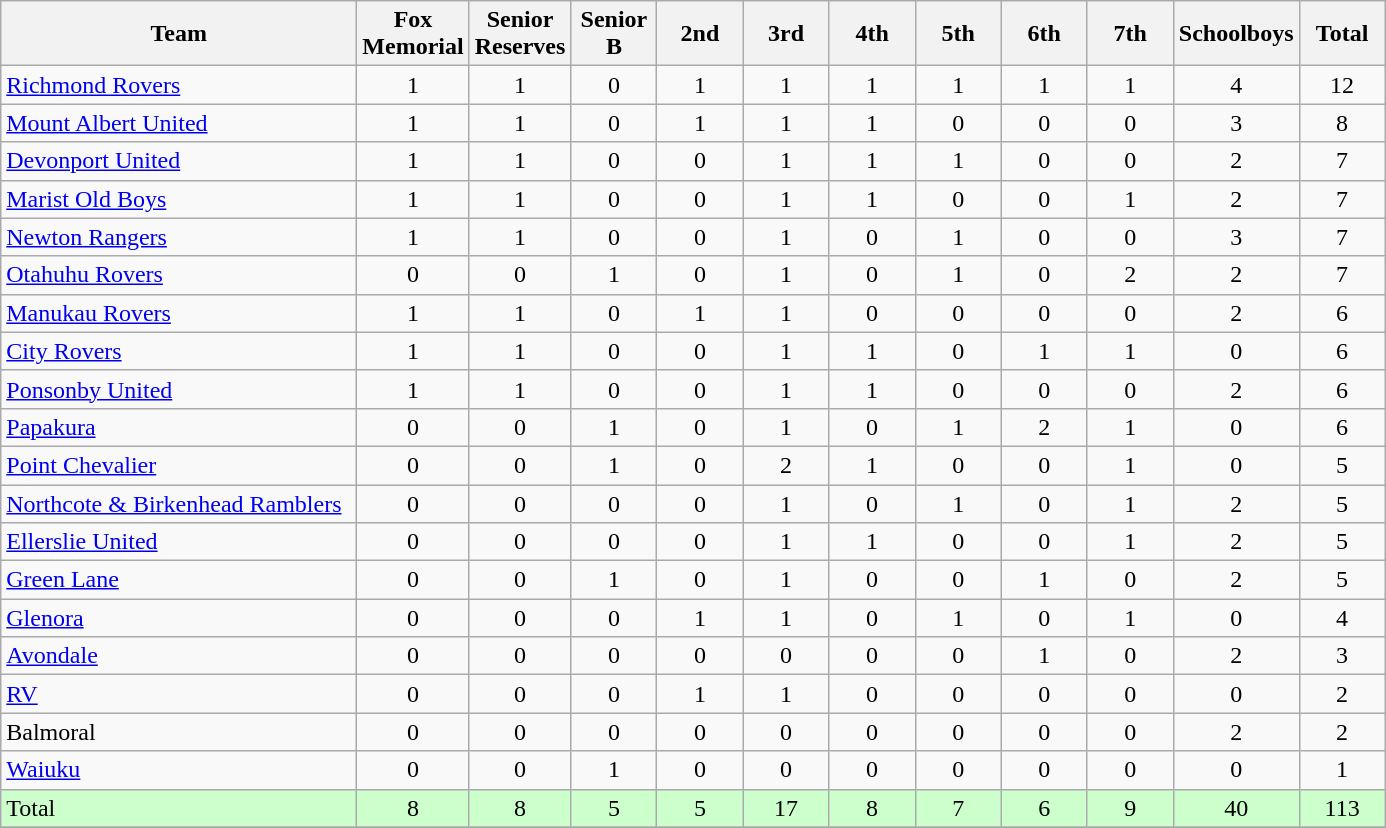<table class="wikitable" style="text-align:center;">
<tr>
<th width=230>Team</th>
<th width=50 abbr="1st Grade">Fox Memorial</th>
<th width=50 abbr="Reserves">Senior Reserves</th>
<th width=50 abbr="Reserves">Senior B</th>
<th width=50 abbr="2nd Grade">2nd</th>
<th width=50 abbr="3rd Grade">3rd</th>
<th width=50 abbr="4th Grade">4th</th>
<th width=50 abbr="5th Grade">5th</th>
<th width=50 abbr="6th Grade">6th</th>
<th width=50 abbr="7th Grade">7th</th>
<th width=50 abbr="Schoolboys">Schoolboys</th>
<th width=50 abbr="Total">Total</th>
</tr>
<tr>
<td style="text-align:left;"><a href='#'>Richmond Rovers</a></td>
<td>1</td>
<td>1</td>
<td>0</td>
<td>1</td>
<td>1</td>
<td>1</td>
<td>1</td>
<td>1</td>
<td>1</td>
<td>4</td>
<td>12</td>
</tr>
<tr>
<td style="text-align:left;"><a href='#'>Mount Albert United</a></td>
<td>1</td>
<td>1</td>
<td>0</td>
<td>1</td>
<td>1</td>
<td>1</td>
<td>0</td>
<td>0</td>
<td>0</td>
<td>3</td>
<td>8</td>
</tr>
<tr>
<td style="text-align:left;"><a href='#'>Devonport United</a></td>
<td>1</td>
<td>1</td>
<td>0</td>
<td>0</td>
<td>1</td>
<td>1</td>
<td>1</td>
<td>0</td>
<td>0</td>
<td>2</td>
<td>7</td>
</tr>
<tr>
<td style="text-align:left;"><a href='#'>Marist Old Boys</a></td>
<td>1</td>
<td>1</td>
<td>0</td>
<td>0</td>
<td>1</td>
<td>1</td>
<td>0</td>
<td>0</td>
<td>1</td>
<td>2</td>
<td>7</td>
</tr>
<tr>
<td style="text-align:left;"><a href='#'>Newton Rangers</a></td>
<td>1</td>
<td>1</td>
<td>0</td>
<td>0</td>
<td>1</td>
<td>0</td>
<td>1</td>
<td>0</td>
<td>0</td>
<td>3</td>
<td>7</td>
</tr>
<tr>
<td style="text-align:left;"><a href='#'>Otahuhu Rovers</a></td>
<td>0</td>
<td>0</td>
<td>1</td>
<td>0</td>
<td>1</td>
<td>0</td>
<td>1</td>
<td>0</td>
<td>2</td>
<td>2</td>
<td>7</td>
</tr>
<tr>
<td style="text-align:left;"><a href='#'>Manukau Rovers</a></td>
<td>1</td>
<td>1</td>
<td>0</td>
<td>1</td>
<td>1</td>
<td>0</td>
<td>0</td>
<td>0</td>
<td>0</td>
<td>2</td>
<td>6</td>
</tr>
<tr>
<td style="text-align:left;"><a href='#'>City Rovers</a></td>
<td>1</td>
<td>1</td>
<td>0</td>
<td>0</td>
<td>1</td>
<td>1</td>
<td>0</td>
<td>1</td>
<td>1</td>
<td>0</td>
<td>6</td>
</tr>
<tr>
<td style="text-align:left;"><a href='#'>Ponsonby United</a></td>
<td>1</td>
<td>1</td>
<td>0</td>
<td>0</td>
<td>1</td>
<td>1</td>
<td>0</td>
<td>0</td>
<td>0</td>
<td>2</td>
<td>6</td>
</tr>
<tr>
<td style="text-align:left;"><a href='#'>Papakura</a></td>
<td>0</td>
<td>0</td>
<td>1</td>
<td>0</td>
<td>1</td>
<td>0</td>
<td>1</td>
<td>2</td>
<td>1</td>
<td>0</td>
<td>6</td>
</tr>
<tr>
<td style="text-align:left;"><a href='#'>Point Chevalier</a></td>
<td>0</td>
<td>0</td>
<td>1</td>
<td>0</td>
<td>2</td>
<td>1</td>
<td>0</td>
<td>0</td>
<td>1</td>
<td>0</td>
<td>5</td>
</tr>
<tr>
<td style="text-align:left;"><a href='#'>Northcote & Birkenhead Ramblers</a></td>
<td>0</td>
<td>0</td>
<td>0</td>
<td>0</td>
<td>1</td>
<td>0</td>
<td>1</td>
<td>0</td>
<td>1</td>
<td>2</td>
<td>5</td>
</tr>
<tr>
<td style="text-align:left;"><a href='#'>Ellerslie United</a></td>
<td>0</td>
<td>0</td>
<td>0</td>
<td>0</td>
<td>1</td>
<td>1</td>
<td>0</td>
<td>0</td>
<td>1</td>
<td>2</td>
<td>5</td>
</tr>
<tr>
<td style="text-align:left;"><a href='#'>Green Lane</a></td>
<td>0</td>
<td>0</td>
<td>1</td>
<td>0</td>
<td>1</td>
<td>0</td>
<td>0</td>
<td>1</td>
<td>0</td>
<td>2</td>
<td>5</td>
</tr>
<tr>
<td style="text-align:left;"><a href='#'>Glenora</a></td>
<td>0</td>
<td>0</td>
<td>0</td>
<td>1</td>
<td>1</td>
<td>0</td>
<td>1</td>
<td>0</td>
<td>1</td>
<td>0</td>
<td>4</td>
</tr>
<tr>
<td style="text-align:left;"><a href='#'>Avondale</a></td>
<td>0</td>
<td>0</td>
<td>0</td>
<td>0</td>
<td>0</td>
<td>0</td>
<td>0</td>
<td>1</td>
<td>0</td>
<td>2</td>
<td>3</td>
</tr>
<tr>
<td style="text-align:left;"><a href='#'>RV</a></td>
<td>0</td>
<td>0</td>
<td>0</td>
<td>1</td>
<td>1</td>
<td>0</td>
<td>0</td>
<td>0</td>
<td>0</td>
<td>0</td>
<td>2</td>
</tr>
<tr>
<td style="text-align:left;">Balmoral</td>
<td>0</td>
<td>0</td>
<td>0</td>
<td>0</td>
<td>0</td>
<td>0</td>
<td>0</td>
<td>0</td>
<td>0</td>
<td>2</td>
<td>2</td>
</tr>
<tr>
<td style="text-align:left;"><a href='#'>Waiuku</a></td>
<td>0</td>
<td>0</td>
<td>1</td>
<td>0</td>
<td>0</td>
<td>0</td>
<td>0</td>
<td>0</td>
<td>0</td>
<td>0</td>
<td>1</td>
</tr>
<tr style="background: #ccffcc;">
<td style="text-align:left;">Total</td>
<td>8</td>
<td>8</td>
<td>5</td>
<td>5</td>
<td>17</td>
<td>8</td>
<td>7</td>
<td>6</td>
<td>9</td>
<td>40</td>
<td>113</td>
</tr>
<tr>
</tr>
</table>
